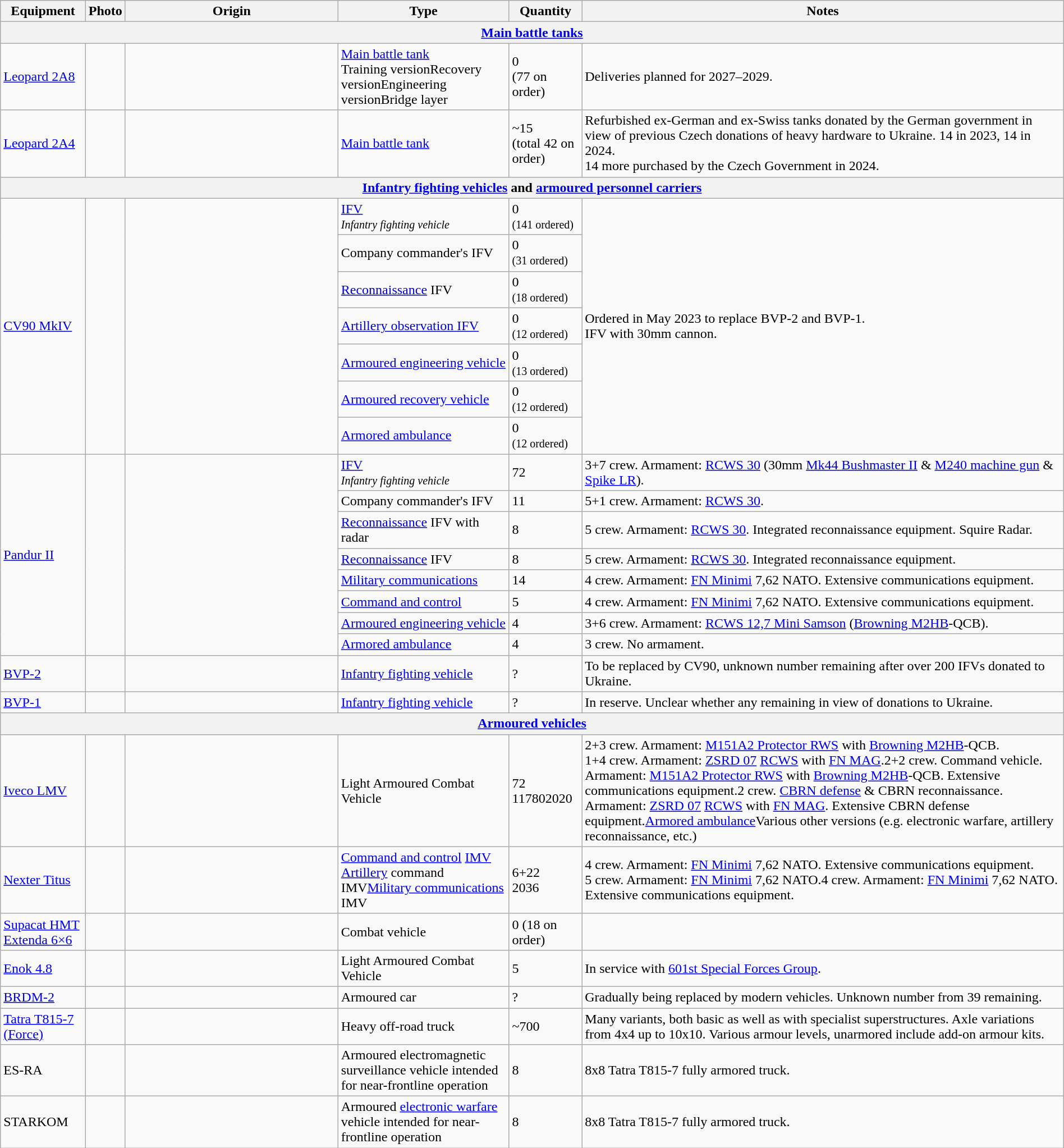<table class="wikitable" width="100%">
<tr>
<th>Equipment</th>
<th width="1%">Photo</th>
<th width="20%">Origin</th>
<th>Type</th>
<th>Quantity</th>
<th>Notes</th>
</tr>
<tr>
<th colspan="6"><a href='#'>Main battle tanks</a></th>
</tr>
<tr>
<td><a href='#'>Leopard 2A8</a></td>
<td></td>
<td></td>
<td><a href='#'>Main battle tank</a><br>Training versionRecovery versionEngineering versionBridge layer</td>
<td>0 <br> (77 on order)</td>
<td>Deliveries planned for 2027–2029.</td>
</tr>
<tr>
<td><a href='#'>Leopard 2A4</a></td>
<td></td>
<td></td>
<td><a href='#'>Main battle tank</a></td>
<td>~15 <br> (total 42 on order)</td>
<td>Refurbished ex-German and ex-Swiss tanks donated by the German government in view of previous Czech donations of heavy hardware to Ukraine. 14 in 2023, 14 in 2024.<br>14 more purchased by the Czech Government in 2024.</td>
</tr>
<tr>
<th colspan="6"><a href='#'>Infantry fighting vehicles</a> and <a href='#'>armoured personnel carriers</a></th>
</tr>
<tr>
<td rowspan="7"><a href='#'>CV90 MkIV</a></td>
<td rowspan="7"></td>
<td rowspan="7"><br></td>
<td><a href='#'>IFV</a><br><em><small>Infantry fighting vehicle</small></em></td>
<td>0<br><small>(141 ordered)</small></td>
<td rowspan="7">Ordered in May 2023 to replace BVP-2 and BVP-1.<br>IFV with 30mm cannon.</td>
</tr>
<tr>
<td>Company commander's IFV</td>
<td>0<br><small>(31 ordered)</small></td>
</tr>
<tr>
<td><a href='#'>Reconnaissance</a> IFV</td>
<td>0<br><small>(18 ordered)</small></td>
</tr>
<tr>
<td><a href='#'>Artillery observation IFV</a></td>
<td>0<br><small>(12 ordered)</small></td>
</tr>
<tr>
<td><a href='#'>Armoured engineering vehicle</a></td>
<td>0<br><small>(13 ordered)</small></td>
</tr>
<tr>
<td><a href='#'>Armoured recovery vehicle</a></td>
<td>0<br><small>(12 ordered)</small></td>
</tr>
<tr>
<td><a href='#'>Armored ambulance</a></td>
<td>0<br><small>(12 ordered)</small></td>
</tr>
<tr>
<td rowspan="8"><a href='#'>Pandur II</a></td>
<td rowspan="8"></td>
<td rowspan="8"><br></td>
<td><a href='#'>IFV</a><br><em><small>Infantry fighting vehicle</small></em></td>
<td>72</td>
<td>3+7 crew. Armament: <a href='#'>RCWS 30</a> (30mm <a href='#'>Mk44 Bushmaster II</a> & <a href='#'>M240 machine gun</a> & <a href='#'>Spike LR</a>).</td>
</tr>
<tr>
<td>Company commander's IFV</td>
<td>11</td>
<td>5+1 crew. Armament: <a href='#'>RCWS 30</a>.</td>
</tr>
<tr>
<td><a href='#'>Reconnaissance</a> IFV with radar</td>
<td>8</td>
<td>5 crew. Armament: <a href='#'>RCWS 30</a>. Integrated reconnaissance equipment. Squire Radar.</td>
</tr>
<tr>
<td><a href='#'>Reconnaissance</a> IFV</td>
<td>8</td>
<td>5 crew. Armament: <a href='#'>RCWS 30</a>. Integrated reconnaissance equipment.</td>
</tr>
<tr>
<td><a href='#'>Military communications</a></td>
<td>14</td>
<td>4 crew. Armament: <a href='#'>FN Minimi</a> 7,62 NATO. Extensive communications equipment.</td>
</tr>
<tr>
<td><a href='#'>Command and control</a></td>
<td>5</td>
<td>4 crew. Armament: <a href='#'>FN Minimi</a> 7,62 NATO. Extensive communications equipment.</td>
</tr>
<tr>
<td><a href='#'>Armoured engineering vehicle</a></td>
<td>4</td>
<td>3+6 crew. Armament: <a href='#'>RCWS 12,7 Mini Samson</a> (<a href='#'>Browning M2HB</a>-QCB).</td>
</tr>
<tr>
<td><a href='#'>Armored ambulance</a></td>
<td>4</td>
<td>3 crew. No armament.</td>
</tr>
<tr>
<td><a href='#'>BVP-2</a></td>
<td></td>
<td></td>
<td><a href='#'>Infantry fighting vehicle</a></td>
<td>?</td>
<td>To be replaced by CV90, unknown number remaining after over 200 IFVs donated to Ukraine.</td>
</tr>
<tr>
<td><a href='#'>BVP-1</a></td>
<td></td>
<td></td>
<td><a href='#'>Infantry fighting vehicle</a></td>
<td>?</td>
<td>In reserve. Unclear whether any remaining in view of donations to Ukraine.</td>
</tr>
<tr>
<th colspan="6"><a href='#'>Armoured vehicles</a></th>
</tr>
<tr>
<td><a href='#'>Iveco LMV</a></td>
<td></td>
<td><br></td>
<td>Light Armoured Combat Vehicle</td>
<td>72<br>117802020</td>
<td>2+3 crew. Armament: <a href='#'>M151A2 Protector RWS</a> with <a href='#'>Browning M2HB</a>-QCB.<br>1+4 crew. Armament: <a href='#'>ZSRD 07</a> <a href='#'>RCWS</a> with <a href='#'>FN MAG</a>.2+2 crew. Command vehicle. Armament: <a href='#'>M151A2 Protector RWS</a> with <a href='#'>Browning M2HB</a>-QCB. Extensive communications equipment.2 crew. <a href='#'>CBRN defense</a> & CBRN reconnaissance. Armament: <a href='#'>ZSRD 07</a> <a href='#'>RCWS</a> with <a href='#'>FN MAG</a>. Extensive CBRN defense equipment.<a href='#'>Armored ambulance</a>Various other versions (e.g. electronic warfare, artillery reconnaissance, etc.)</td>
</tr>
<tr>
<td><a href='#'>Nexter Titus</a></td>
<td></td>
<td><br></td>
<td><a href='#'>Command and control</a> <a href='#'>IMV</a><br><a href='#'>Artillery</a> command IMV<a href='#'>Military communications</a> IMV</td>
<td>6+22<br>2036</td>
<td>4 crew. Armament: <a href='#'>FN Minimi</a> 7,62 NATO. Extensive communications equipment.<br>5 crew. Armament: <a href='#'>FN Minimi</a> 7,62 NATO.4 crew. Armament: <a href='#'>FN Minimi</a> 7,62 NATO. Extensive communications equipment.</td>
</tr>
<tr>
<td><a href='#'>Supacat HMT Extenda 6×6</a></td>
<td></td>
<td></td>
<td>Combat vehicle</td>
<td>0 (18 on order)</td>
<td></td>
</tr>
<tr>
<td><a href='#'>Enok 4.8</a></td>
<td></td>
<td></td>
<td>Light Armoured Combat Vehicle</td>
<td>5</td>
<td>In service with <a href='#'>601st Special Forces Group</a>.</td>
</tr>
<tr>
<td><a href='#'>BRDM-2</a></td>
<td></td>
<td></td>
<td>Armoured car</td>
<td>?</td>
<td>Gradually being replaced by modern vehicles. Unknown number from 39 remaining.</td>
</tr>
<tr>
<td><a href='#'>Tatra T815-7 (Force)</a></td>
<td></td>
<td></td>
<td>Heavy off-road truck</td>
<td>~700</td>
<td>Many variants, both basic as well as with specialist superstructures. Axle variations from 4x4 up to 10x10. Various armour levels, unarmored include add-on armour kits.</td>
</tr>
<tr>
<td>ES-RA</td>
<td></td>
<td></td>
<td>Armoured electromagnetic surveillance vehicle intended for near-frontline operation</td>
<td>8</td>
<td>8x8 Tatra T815-7 fully armored truck.</td>
</tr>
<tr>
<td>STARKOM</td>
<td></td>
<td></td>
<td>Armoured <a href='#'>electronic warfare</a> vehicle intended for near-frontline operation</td>
<td>8</td>
<td>8x8 Tatra T815-7 fully armored truck.</td>
</tr>
</table>
